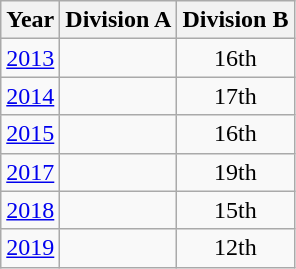<table class="wikitable" style="text-align:center">
<tr>
<th>Year</th>
<th>Division A</th>
<th>Division B</th>
</tr>
<tr>
<td><a href='#'>2013</a></td>
<td></td>
<td>16th</td>
</tr>
<tr>
<td><a href='#'>2014</a></td>
<td></td>
<td>17th</td>
</tr>
<tr>
<td><a href='#'>2015</a></td>
<td></td>
<td>16th</td>
</tr>
<tr>
<td><a href='#'>2017</a></td>
<td></td>
<td>19th</td>
</tr>
<tr>
<td><a href='#'>2018</a></td>
<td></td>
<td>15th</td>
</tr>
<tr>
<td><a href='#'>2019</a></td>
<td></td>
<td>12th</td>
</tr>
</table>
